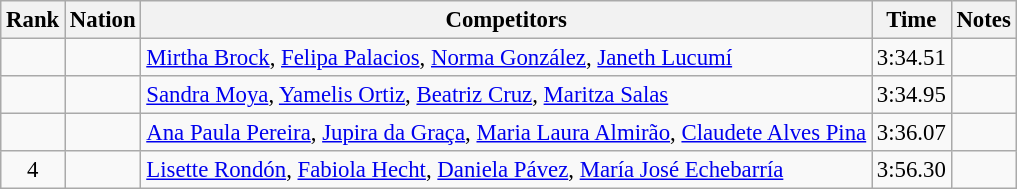<table class="wikitable sortable" style="text-align:center; font-size:95%">
<tr>
<th>Rank</th>
<th>Nation</th>
<th>Competitors</th>
<th>Time</th>
<th>Notes</th>
</tr>
<tr>
<td></td>
<td align=left></td>
<td align=left><a href='#'>Mirtha Brock</a>, <a href='#'>Felipa Palacios</a>, <a href='#'>Norma González</a>, <a href='#'>Janeth Lucumí</a></td>
<td>3:34.51</td>
<td></td>
</tr>
<tr>
<td></td>
<td align=left></td>
<td align=left><a href='#'>Sandra Moya</a>, <a href='#'>Yamelis Ortiz</a>, <a href='#'>Beatriz Cruz</a>, <a href='#'>Maritza Salas</a></td>
<td>3:34.95</td>
<td></td>
</tr>
<tr>
<td></td>
<td align=left></td>
<td align=left><a href='#'>Ana Paula Pereira</a>, <a href='#'>Jupira da Graça</a>, <a href='#'>Maria Laura Almirão</a>, <a href='#'>Claudete Alves Pina</a></td>
<td>3:36.07</td>
<td></td>
</tr>
<tr>
<td>4</td>
<td align=left></td>
<td align=left><a href='#'>Lisette Rondón</a>, <a href='#'>Fabiola Hecht</a>, <a href='#'>Daniela Pávez</a>, <a href='#'>María José Echebarría</a></td>
<td>3:56.30</td>
<td></td>
</tr>
</table>
